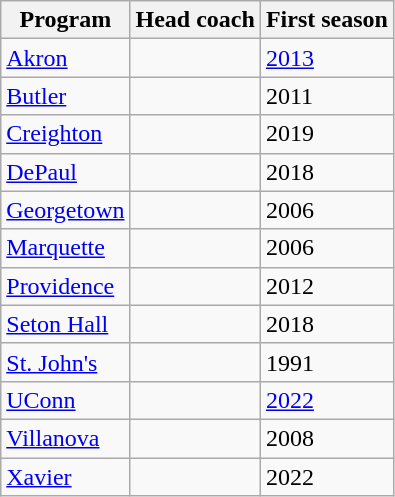<table class="wikitable sortable">
<tr>
<th>Program</th>
<th>Head coach</th>
<th>First season</th>
</tr>
<tr>
<td><a href='#'>Akron</a></td>
<td></td>
<td><a href='#'>2013</a></td>
</tr>
<tr>
<td><a href='#'>Butler</a></td>
<td></td>
<td>2011</td>
</tr>
<tr>
<td><a href='#'>Creighton</a></td>
<td></td>
<td>2019</td>
</tr>
<tr>
<td><a href='#'>DePaul</a></td>
<td></td>
<td>2018</td>
</tr>
<tr>
<td><a href='#'>Georgetown</a></td>
<td></td>
<td>2006</td>
</tr>
<tr>
<td><a href='#'>Marquette</a></td>
<td></td>
<td>2006</td>
</tr>
<tr>
<td><a href='#'>Providence</a></td>
<td></td>
<td>2012</td>
</tr>
<tr>
<td><a href='#'>Seton Hall</a></td>
<td></td>
<td>2018</td>
</tr>
<tr>
<td><a href='#'>St. John's</a></td>
<td></td>
<td>1991</td>
</tr>
<tr>
<td><a href='#'>UConn</a></td>
<td></td>
<td><a href='#'>2022</a></td>
</tr>
<tr>
<td><a href='#'>Villanova</a></td>
<td></td>
<td>2008</td>
</tr>
<tr>
<td><a href='#'>Xavier</a></td>
<td></td>
<td>2022</td>
</tr>
</table>
